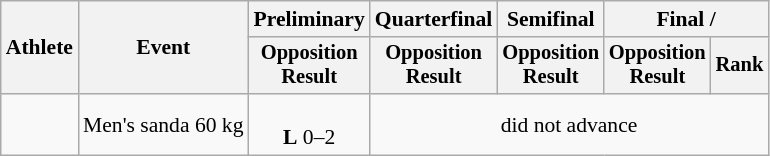<table class="wikitable" style="font-size:90%">
<tr>
<th rowspan=2>Athlete</th>
<th rowspan=2>Event</th>
<th>Preliminary</th>
<th>Quarterfinal</th>
<th>Semifinal</th>
<th colspan=2>Final / </th>
</tr>
<tr style="font-size: 95%">
<th>Opposition<br>Result</th>
<th>Opposition<br>Result</th>
<th>Opposition<br>Result</th>
<th>Opposition<br>Result</th>
<th>Rank</th>
</tr>
<tr align=center>
<td align=left></td>
<td>Men's sanda 60 kg</td>
<td><br><strong>L</strong> 0–2</td>
<td colspan=4>did not advance</td>
</tr>
</table>
